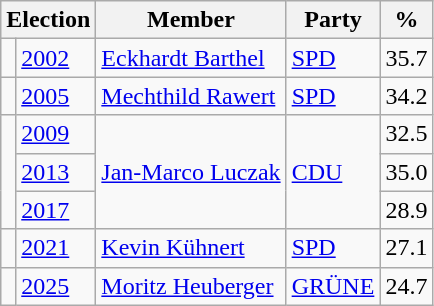<table class=wikitable>
<tr>
<th colspan=2>Election</th>
<th>Member</th>
<th>Party</th>
<th>%</th>
</tr>
<tr>
<td bgcolor=></td>
<td><a href='#'>2002</a></td>
<td><a href='#'>Eckhardt Barthel</a></td>
<td><a href='#'>SPD</a></td>
<td align=right>35.7</td>
</tr>
<tr>
<td bgcolor=></td>
<td><a href='#'>2005</a></td>
<td><a href='#'>Mechthild Rawert</a></td>
<td><a href='#'>SPD</a></td>
<td align=right>34.2</td>
</tr>
<tr>
<td rowspan=3 bgcolor=></td>
<td><a href='#'>2009</a></td>
<td rowspan=3><a href='#'>Jan-Marco Luczak</a></td>
<td rowspan=3><a href='#'>CDU</a></td>
<td align=right>32.5</td>
</tr>
<tr>
<td><a href='#'>2013</a></td>
<td align=right>35.0</td>
</tr>
<tr>
<td><a href='#'>2017</a></td>
<td align=right>28.9</td>
</tr>
<tr>
<td bgcolor=></td>
<td><a href='#'>2021</a></td>
<td><a href='#'>Kevin Kühnert</a></td>
<td><a href='#'>SPD</a></td>
<td align=right>27.1</td>
</tr>
<tr>
<td bgcolor=></td>
<td><a href='#'>2025</a></td>
<td><a href='#'>Moritz Heuberger</a></td>
<td><a href='#'>GRÜNE</a></td>
<td align=right>24.7</td>
</tr>
</table>
